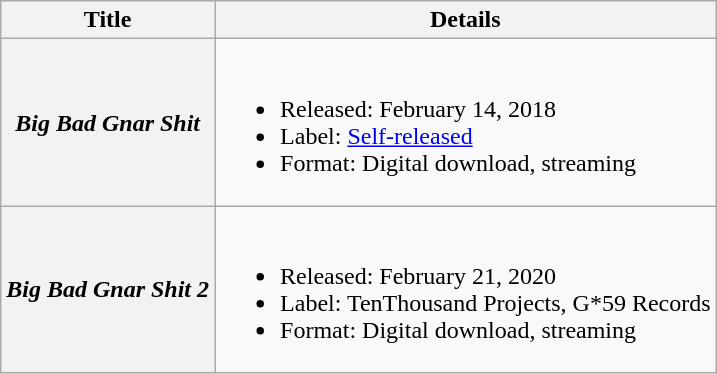<table class="wikitable plainrowheaders">
<tr>
<th>Title</th>
<th>Details</th>
</tr>
<tr>
<th scope="row"><em>Big Bad Gnar Shit</em><br> </th>
<td><br><ul><li>Released: February 14, 2018</li><li>Label: <a href='#'>Self-released</a></li><li>Format: Digital download, streaming</li></ul></td>
</tr>
<tr>
<th scope="row"><em>Big Bad Gnar Shit 2</em><br></th>
<td><br><ul><li>Released: February 21, 2020</li><li>Label: TenThousand Projects, G*59 Records</li><li>Format: Digital download, streaming</li></ul></td>
</tr>
</table>
